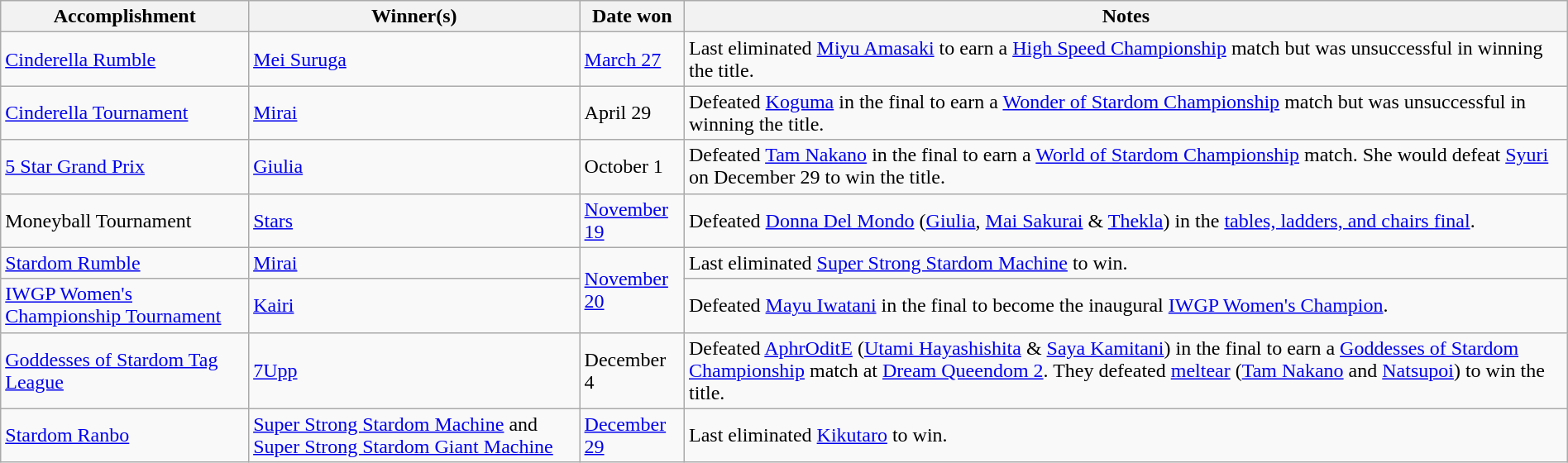<table class="wikitable" style="width:100%;">
<tr>
<th>Accomplishment</th>
<th>Winner(s)</th>
<th>Date won</th>
<th>Notes</th>
</tr>
<tr>
<td><a href='#'>Cinderella Rumble</a></td>
<td><a href='#'>Mei Suruga</a></td>
<td><a href='#'>March 27</a></td>
<td>Last eliminated <a href='#'>Miyu Amasaki</a> to earn a <a href='#'>High Speed Championship</a> match but was unsuccessful in winning the title.</td>
</tr>
<tr>
<td><a href='#'>Cinderella Tournament</a></td>
<td><a href='#'>Mirai</a></td>
<td>April 29</td>
<td>Defeated <a href='#'>Koguma</a> in the final to earn a <a href='#'>Wonder of Stardom Championship</a> match but was unsuccessful in winning the title.</td>
</tr>
<tr>
<td><a href='#'>5 Star Grand Prix</a></td>
<td><a href='#'>Giulia</a></td>
<td>October 1</td>
<td>Defeated <a href='#'>Tam Nakano</a> in the final to earn a <a href='#'>World of Stardom Championship</a> match. She would defeat <a href='#'>Syuri</a> on December 29 to win the title.</td>
</tr>
<tr>
<td>Moneyball Tournament</td>
<td><a href='#'>Stars</a><br></td>
<td><a href='#'>November 19</a></td>
<td>Defeated <a href='#'>Donna Del Mondo</a> (<a href='#'>Giulia</a>, <a href='#'>Mai Sakurai</a> & <a href='#'>Thekla</a>) in the <a href='#'>tables, ladders, and chairs final</a>.</td>
</tr>
<tr>
<td><a href='#'>Stardom Rumble</a></td>
<td><a href='#'>Mirai</a></td>
<td rowspan=2><a href='#'>November 20</a></td>
<td>Last eliminated <a href='#'>Super Strong Stardom Machine</a> to win.</td>
</tr>
<tr>
<td><a href='#'>IWGP Women's Championship Tournament</a></td>
<td><a href='#'>Kairi</a></td>
<td>Defeated <a href='#'>Mayu Iwatani</a> in the final to become the inaugural <a href='#'>IWGP Women's Champion</a>.</td>
</tr>
<tr>
<td><a href='#'>Goddesses of Stardom Tag League</a></td>
<td><a href='#'>7Upp</a><br></td>
<td>December 4</td>
<td>Defeated <a href='#'>AphrOditE</a> (<a href='#'>Utami Hayashishita</a> & <a href='#'>Saya Kamitani</a>) in the final to earn a <a href='#'>Goddesses of Stardom Championship</a> match at <a href='#'>Dream Queendom 2</a>. They defeated <a href='#'>meltear</a> (<a href='#'>Tam Nakano</a> and <a href='#'>Natsupoi</a>) to win the title.</td>
</tr>
<tr>
<td><a href='#'>Stardom Ranbo</a></td>
<td><a href='#'>Super Strong Stardom Machine</a> and <a href='#'>Super Strong Stardom Giant Machine</a></td>
<td><a href='#'>December 29</a></td>
<td>Last eliminated <a href='#'>Kikutaro</a> to win.</td>
</tr>
</table>
